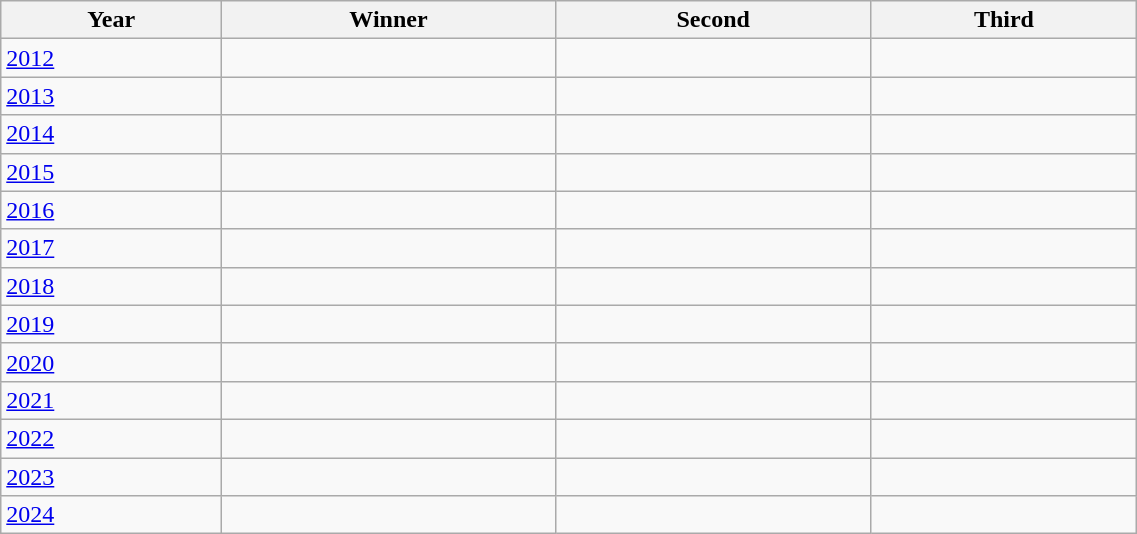<table class="wikitable" style="font-size:100%" width=60%>
<tr>
<th>Year</th>
<th>Winner</th>
<th>Second</th>
<th>Third</th>
</tr>
<tr>
<td><a href='#'>2012</a></td>
<td></td>
<td></td>
<td></td>
</tr>
<tr>
<td><a href='#'>2013</a></td>
<td></td>
<td></td>
<td></td>
</tr>
<tr>
<td><a href='#'>2014</a></td>
<td></td>
<td></td>
<td></td>
</tr>
<tr>
<td><a href='#'>2015</a></td>
<td></td>
<td></td>
<td></td>
</tr>
<tr>
<td><a href='#'>2016</a></td>
<td></td>
<td></td>
<td></td>
</tr>
<tr>
<td><a href='#'>2017</a></td>
<td></td>
<td></td>
<td></td>
</tr>
<tr>
<td><a href='#'>2018</a></td>
<td></td>
<td></td>
<td></td>
</tr>
<tr>
<td><a href='#'>2019</a></td>
<td></td>
<td></td>
<td></td>
</tr>
<tr>
<td><a href='#'>2020</a></td>
<td></td>
<td></td>
<td></td>
</tr>
<tr>
<td><a href='#'>2021</a></td>
<td></td>
<td></td>
<td></td>
</tr>
<tr>
<td><a href='#'>2022</a></td>
<td></td>
<td></td>
<td></td>
</tr>
<tr>
<td><a href='#'>2023</a></td>
<td></td>
<td></td>
<td></td>
</tr>
<tr>
<td><a href='#'>2024</a></td>
<td></td>
<td></td>
<td></td>
</tr>
</table>
